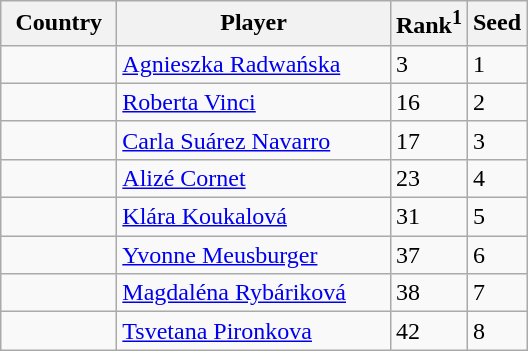<table class="sortable wikitable">
<tr>
<th width="70">Country</th>
<th width="175">Player</th>
<th>Rank<sup>1</sup></th>
<th>Seed</th>
</tr>
<tr>
<td></td>
<td><a href='#'>Agnieszka Radwańska</a></td>
<td>3</td>
<td>1</td>
</tr>
<tr>
<td></td>
<td><a href='#'>Roberta Vinci</a></td>
<td>16</td>
<td>2</td>
</tr>
<tr>
<td></td>
<td><a href='#'>Carla Suárez Navarro</a></td>
<td>17</td>
<td>3</td>
</tr>
<tr>
<td></td>
<td><a href='#'>Alizé Cornet</a></td>
<td>23</td>
<td>4</td>
</tr>
<tr>
<td></td>
<td><a href='#'>Klára Koukalová</a></td>
<td>31</td>
<td>5</td>
</tr>
<tr>
<td></td>
<td><a href='#'>Yvonne Meusburger</a></td>
<td>37</td>
<td>6</td>
</tr>
<tr>
<td></td>
<td><a href='#'>Magdaléna Rybáriková</a></td>
<td>38</td>
<td>7</td>
</tr>
<tr>
<td></td>
<td><a href='#'>Tsvetana Pironkova</a></td>
<td>42</td>
<td>8</td>
</tr>
</table>
